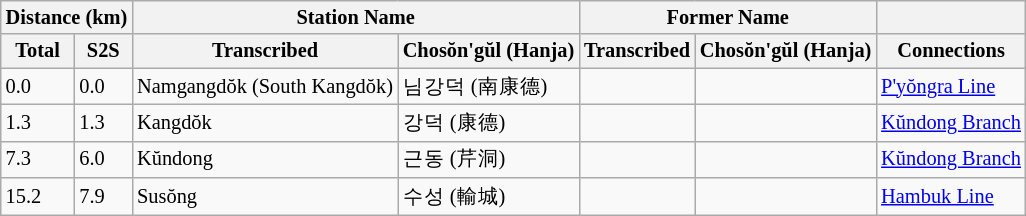<table class="wikitable" style="font-size:85%;">
<tr>
<th colspan="2">Distance (km)</th>
<th colspan="2">Station Name</th>
<th colspan="2">Former Name</th>
<th></th>
</tr>
<tr>
<th>Total</th>
<th>S2S</th>
<th>Transcribed</th>
<th>Chosŏn'gŭl (Hanja)</th>
<th>Transcribed</th>
<th>Chosŏn'gŭl (Hanja)</th>
<th>Connections</th>
</tr>
<tr>
<td>0.0</td>
<td>0.0</td>
<td>Namgangdŏk (South Kangdŏk)</td>
<td>님강덕 (南康德)</td>
<td></td>
<td></td>
<td><a href='#'>P'yŏngra Line</a></td>
</tr>
<tr>
<td>1.3</td>
<td>1.3</td>
<td>Kangdŏk</td>
<td>강덕 (康德)</td>
<td></td>
<td></td>
<td><a href='#'>Kŭndong Branch</a></td>
</tr>
<tr>
<td>7.3</td>
<td>6.0</td>
<td>Kŭndong</td>
<td>근동 (芹洞)</td>
<td></td>
<td></td>
<td><a href='#'>Kŭndong Branch</a></td>
</tr>
<tr>
<td>15.2</td>
<td>7.9</td>
<td>Susŏng</td>
<td>수성 (輸城)</td>
<td></td>
<td></td>
<td><a href='#'>Hambuk Line</a></td>
</tr>
</table>
